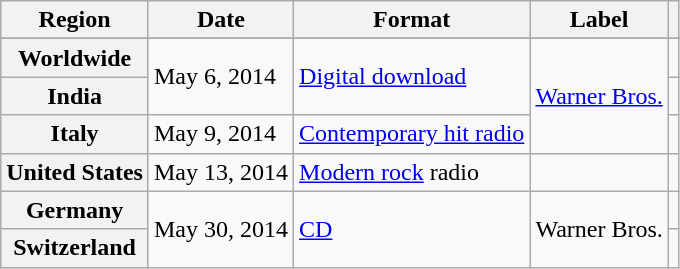<table class="wikitable plainrowheaders">
<tr>
<th scope="col">Region</th>
<th scope="col">Date</th>
<th scope="col">Format</th>
<th scope="col">Label</th>
<th scope="col"></th>
</tr>
<tr>
</tr>
<tr>
<th scope="row">Worldwide</th>
<td rowspan="2">May 6, 2014</td>
<td rowspan="2"><a href='#'>Digital download</a></td>
<td rowspan="3"><a href='#'>Warner Bros.</a></td>
<td></td>
</tr>
<tr>
<th scope="row">India</th>
<td></td>
</tr>
<tr>
<th scope="row">Italy</th>
<td>May 9, 2014</td>
<td><a href='#'>Contemporary hit radio</a></td>
<td></td>
</tr>
<tr>
<th scope="row">United States</th>
<td>May 13, 2014</td>
<td><a href='#'>Modern rock</a> radio</td>
<td></td>
<td></td>
</tr>
<tr>
<th scope="row">Germany</th>
<td rowspan="2">May 30, 2014</td>
<td rowspan="2"><a href='#'>CD</a></td>
<td rowspan="2">Warner Bros.</td>
<td></td>
</tr>
<tr>
<th scope="row">Switzerland</th>
<td></td>
</tr>
</table>
